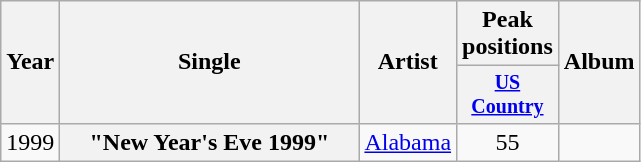<table class="wikitable plainrowheaders" style="text-align:center;">
<tr>
<th rowspan="2">Year</th>
<th rowspan="2" style="width:12em;">Single</th>
<th rowspan="2">Artist</th>
<th>Peak positions</th>
<th rowspan="2">Album</th>
</tr>
<tr style="font-size:smaller;">
<th style="width:60px;"><a href='#'>US Country</a></th>
</tr>
<tr>
<td>1999</td>
<th scope="row">"New Year's Eve 1999"</th>
<td><a href='#'>Alabama</a></td>
<td>55</td>
<td></td>
</tr>
</table>
